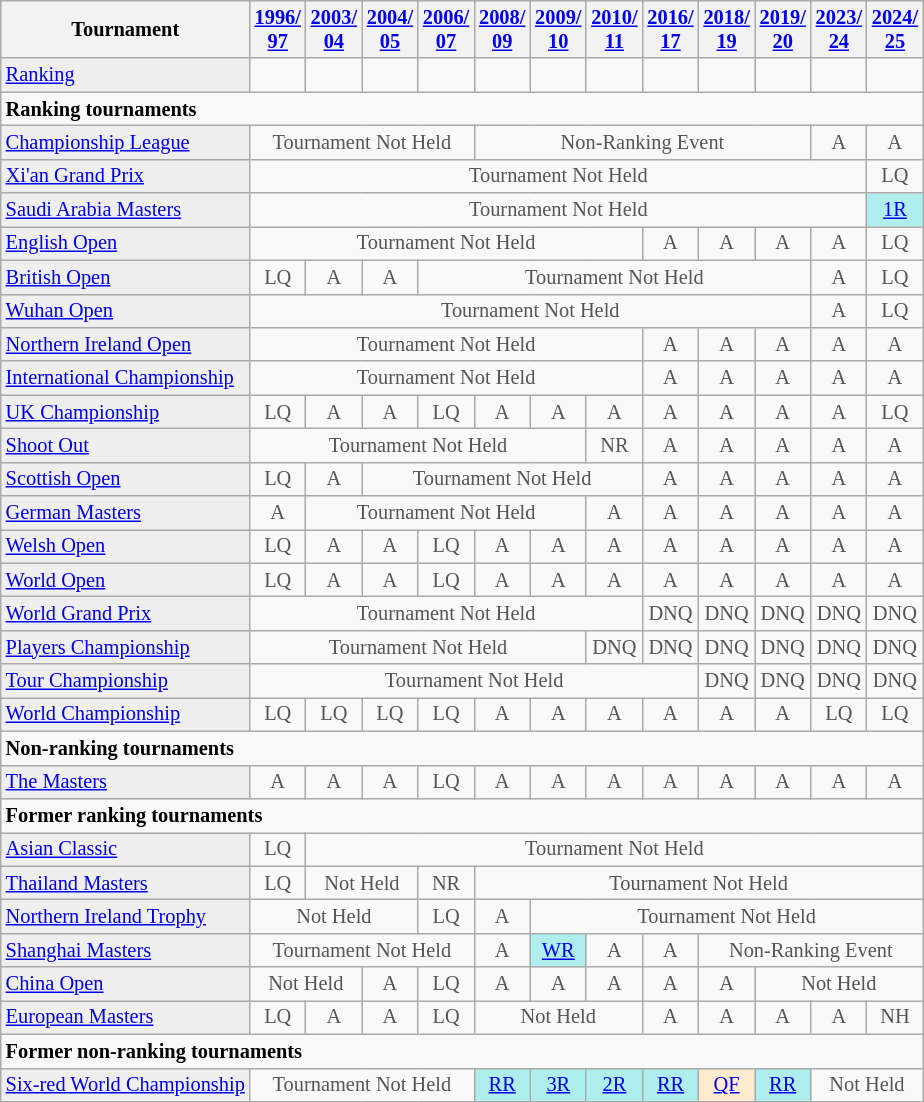<table class="wikitable" style="font-size:85%;">
<tr>
<th>Tournament</th>
<th><a href='#'>1996/<br>97</a></th>
<th><a href='#'>2003/<br>04</a></th>
<th><a href='#'>2004/<br>05</a></th>
<th><a href='#'>2006/<br>07</a></th>
<th><a href='#'>2008/<br>09</a></th>
<th><a href='#'>2009/<br>10</a></th>
<th><a href='#'>2010/<br>11</a></th>
<th><a href='#'>2016/<br>17</a></th>
<th><a href='#'>2018/<br>19</a></th>
<th><a href='#'>2019/<br>20</a></th>
<th><a href='#'>2023/<br>24</a></th>
<th><a href='#'>2024/<br>25</a></th>
</tr>
<tr>
<td style="background:#EFEFEF;"><a href='#'>Ranking</a></td>
<td align="center"></td>
<td align="center"></td>
<td align="center"></td>
<td align="center"></td>
<td align="center"></td>
<td align="center"></td>
<td align="center"></td>
<td align="center"></td>
<td align="center"></td>
<td align="center"></td>
<td align="center"></td>
<td align="center"></td>
</tr>
<tr>
<td colspan="20"><strong>Ranking tournaments</strong></td>
</tr>
<tr>
<td style="background:#EFEFEF;"><a href='#'>Championship League</a></td>
<td align="center" colspan="4" style="color:#555555;">Tournament Not Held</td>
<td align="center" colspan="6" style="color:#555555;">Non-Ranking Event</td>
<td align="center" style="color:#555555;">A</td>
<td align="center" style="color:#555555;">A</td>
</tr>
<tr>
<td style="background:#EFEFEF;"><a href='#'>Xi'an Grand Prix</a></td>
<td align="center" colspan="11" style="color:#555555;">Tournament Not Held</td>
<td align="center" style="color:#555555;">LQ</td>
</tr>
<tr>
<td style="background:#EFEFEF;"><a href='#'>Saudi Arabia Masters</a></td>
<td align="center" colspan="11" style="color:#555555;">Tournament Not Held</td>
<td align="center" style="background:#afeeee;"><a href='#'>1R</a></td>
</tr>
<tr>
<td style="background:#EFEFEF;"><a href='#'>English Open</a></td>
<td align="center" colspan="7" style="color:#555555;">Tournament Not Held</td>
<td align="center" style="color:#555555;">A</td>
<td align="center" style="color:#555555;">A</td>
<td align="center" style="color:#555555;">A</td>
<td align="center" style="color:#555555;">A</td>
<td align="center" style="color:#555555;">LQ</td>
</tr>
<tr>
<td style="background:#EFEFEF;"><a href='#'>British Open</a></td>
<td align="center" style="color:#555555;">LQ</td>
<td align="center" style="color:#555555;">A</td>
<td align="center" style="color:#555555;">A</td>
<td align="center" colspan="7" style="color:#555555;">Tournament Not Held</td>
<td align="center" style="color:#555555;">A</td>
<td align="center" style="color:#555555;">LQ</td>
</tr>
<tr>
<td style="background:#EFEFEF;"><a href='#'>Wuhan Open</a></td>
<td align="center" colspan="10" style="color:#555555;">Tournament Not Held</td>
<td align="center" style="color:#555555;">A</td>
<td align="center" style="color:#555555;">LQ</td>
</tr>
<tr>
<td style="background:#EFEFEF;"><a href='#'>Northern Ireland Open</a></td>
<td align="center" colspan="7" style="color:#555555;">Tournament Not Held</td>
<td align="center" style="color:#555555;">A</td>
<td align="center" style="color:#555555;">A</td>
<td align="center" style="color:#555555;">A</td>
<td align="center" style="color:#555555;">A</td>
<td align="center" style="color:#555555;">A</td>
</tr>
<tr>
<td style="background:#EFEFEF;"><a href='#'>International Championship</a></td>
<td align="center" colspan="7" style="color:#555555;">Tournament Not Held</td>
<td align="center" style="color:#555555;">A</td>
<td align="center" style="color:#555555;">A</td>
<td align="center" style="color:#555555;">A</td>
<td align="center" style="color:#555555;">A</td>
<td align="center" style="color:#555555;">A</td>
</tr>
<tr>
<td style="background:#EFEFEF;"><a href='#'>UK Championship</a></td>
<td align="center" style="color:#555555;">LQ</td>
<td align="center" style="color:#555555;">A</td>
<td align="center" style="color:#555555;">A</td>
<td align="center" style="color:#555555;">LQ</td>
<td align="center" style="color:#555555;">A</td>
<td align="center" style="color:#555555;">A</td>
<td align="center" style="color:#555555;">A</td>
<td align="center" style="color:#555555;">A</td>
<td align="center" style="color:#555555;">A</td>
<td align="center" style="color:#555555;">A</td>
<td align="center" style="color:#555555;">A</td>
<td align="center" style="color:#555555;">LQ</td>
</tr>
<tr>
<td style="background:#EFEFEF;"><a href='#'>Shoot Out</a></td>
<td align="center" colspan="6" style="color:#555555;">Tournament Not Held</td>
<td align="center" style="color:#555555;">NR</td>
<td align="center" style="color:#555555;">A</td>
<td align="center" style="color:#555555;">A</td>
<td align="center" style="color:#555555;">A</td>
<td align="center" style="color:#555555;">A</td>
<td align="center" style="color:#555555;">A</td>
</tr>
<tr>
<td style="background:#EFEFEF;"><a href='#'>Scottish Open</a></td>
<td align="center" style="color:#555555;">LQ</td>
<td align="center" style="color:#555555;">A</td>
<td align="center" colspan="5" style="color:#555555;">Tournament Not Held</td>
<td align="center" style="color:#555555;">A</td>
<td align="center" style="color:#555555;">A</td>
<td align="center" style="color:#555555;">A</td>
<td align="center" style="color:#555555;">A</td>
<td align="center" style="color:#555555;">A</td>
</tr>
<tr>
<td style="background:#EFEFEF;"><a href='#'>German Masters</a></td>
<td align="center" style="color:#555555;">A</td>
<td align="center" colspan="5" style="color:#555555;">Tournament Not Held</td>
<td align="center" style="color:#555555;">A</td>
<td align="center" style="color:#555555;">A</td>
<td align="center" style="color:#555555;">A</td>
<td align="center" style="color:#555555;">A</td>
<td align="center" style="color:#555555;">A</td>
<td align="center" style="color:#555555;">A</td>
</tr>
<tr>
<td style="background:#EFEFEF;"><a href='#'>Welsh Open</a></td>
<td align="center" style="color:#555555;">LQ</td>
<td align="center" style="color:#555555;">A</td>
<td align="center" style="color:#555555;">A</td>
<td align="center" style="color:#555555;">LQ</td>
<td align="center" style="color:#555555;">A</td>
<td align="center" style="color:#555555;">A</td>
<td align="center" style="color:#555555;">A</td>
<td align="center" style="color:#555555;">A</td>
<td align="center" style="color:#555555;">A</td>
<td align="center" style="color:#555555;">A</td>
<td align="center" style="color:#555555;">A</td>
<td align="center" style="color:#555555;">A</td>
</tr>
<tr>
<td style="background:#EFEFEF;"><a href='#'>World Open</a></td>
<td align="center" style="color:#555555;">LQ</td>
<td align="center" style="color:#555555;">A</td>
<td align="center" style="color:#555555;">A</td>
<td align="center" style="color:#555555;">LQ</td>
<td align="center" style="color:#555555;">A</td>
<td align="center" style="color:#555555;">A</td>
<td align="center" style="color:#555555;">A</td>
<td align="center" style="color:#555555;">A</td>
<td align="center" style="color:#555555;">A</td>
<td align="center" style="color:#555555;">A</td>
<td align="center" style="color:#555555;">A</td>
<td align="center" style="color:#555555;">A</td>
</tr>
<tr>
<td style="background:#EFEFEF;"><a href='#'>World Grand Prix</a></td>
<td align="center" colspan="7" style="color:#555555;">Tournament Not Held</td>
<td align="center" style="color:#555555;">DNQ</td>
<td align="center" style="color:#555555;">DNQ</td>
<td align="center" style="color:#555555;">DNQ</td>
<td align="center" style="color:#555555;">DNQ</td>
<td align="center" style="color:#555555;">DNQ</td>
</tr>
<tr>
<td style="background:#EFEFEF;"><a href='#'>Players Championship</a></td>
<td align="center" colspan="6" style="color:#555555;">Tournament Not Held</td>
<td align="center" style="color:#555555;">DNQ</td>
<td align="center" style="color:#555555;">DNQ</td>
<td align="center" style="color:#555555;">DNQ</td>
<td align="center" style="color:#555555;">DNQ</td>
<td align="center" style="color:#555555;">DNQ</td>
<td align="center" style="color:#555555;">DNQ</td>
</tr>
<tr>
<td style="background:#EFEFEF;"><a href='#'>Tour Championship</a></td>
<td align="center" colspan="8" style="color:#555555;">Tournament Not Held</td>
<td align="center" style="color:#555555;">DNQ</td>
<td align="center" style="color:#555555;">DNQ</td>
<td align="center" style="color:#555555;">DNQ</td>
<td align="center" style="color:#555555;">DNQ</td>
</tr>
<tr>
<td style="background:#EFEFEF;"><a href='#'>World Championship</a></td>
<td align="center" style="color:#555555;">LQ</td>
<td align="center" style="color:#555555;">LQ</td>
<td align="center" style="color:#555555;">LQ</td>
<td align="center" style="color:#555555;">LQ</td>
<td align="center" style="color:#555555;">A</td>
<td align="center" style="color:#555555;">A</td>
<td align="center" style="color:#555555;">A</td>
<td align="center" style="color:#555555;">A</td>
<td align="center" style="color:#555555;">A</td>
<td align="center" style="color:#555555;">A</td>
<td align="center" style="color:#555555;">LQ</td>
<td align="center" style="color:#555555;">LQ</td>
</tr>
<tr>
<td colspan="20"><strong>Non-ranking tournaments</strong></td>
</tr>
<tr>
<td style="background:#EFEFEF;"><a href='#'>The Masters</a></td>
<td align="center" style="color:#555555;">A</td>
<td align="center" style="color:#555555;">A</td>
<td align="center" style="color:#555555;">A</td>
<td align="center" style="color:#555555;">LQ</td>
<td align="center" style="color:#555555;">A</td>
<td align="center" style="color:#555555;">A</td>
<td align="center" style="color:#555555;">A</td>
<td align="center" style="color:#555555;">A</td>
<td align="center" style="color:#555555;">A</td>
<td align="center" style="color:#555555;">A</td>
<td align="center" style="color:#555555;">A</td>
<td align="center" style="color:#555555;">A</td>
</tr>
<tr>
<td colspan="20"><strong>Former ranking tournaments</strong></td>
</tr>
<tr>
<td style="background:#EFEFEF;"><a href='#'>Asian Classic</a></td>
<td align="center" style="color:#555555;">LQ</td>
<td align="center" colspan="20" style="color:#555555;">Tournament Not Held</td>
</tr>
<tr>
<td style="background:#EFEFEF;"><a href='#'>Thailand Masters</a></td>
<td align="center" style="color:#555555;">LQ</td>
<td align="center" colspan="2" style="color:#555555;">Not Held</td>
<td align="center" style="color:#555555;">NR</td>
<td align="center" colspan="20" style="color:#555555;">Tournament Not Held</td>
</tr>
<tr>
<td style="background:#EFEFEF;"><a href='#'>Northern Ireland Trophy</a></td>
<td align="center" colspan="3" style="color:#555555;">Not Held</td>
<td align="center" style="color:#555555;">LQ</td>
<td align="center" style="color:#555555;">A</td>
<td align="center" colspan="20" style="color:#555555;">Tournament Not Held</td>
</tr>
<tr>
<td style="background:#EFEFEF;"><a href='#'>Shanghai Masters</a></td>
<td align="center" colspan="4" style="color:#555555;">Tournament Not Held</td>
<td align="center" style="color:#555555;">A</td>
<td align="center" style="background:#afeeee;"><a href='#'>WR</a></td>
<td align="center" style="color:#555555;">A</td>
<td align="center" style="color:#555555;">A</td>
<td align="center" colspan="20" style="color:#555555;">Non-Ranking Event</td>
</tr>
<tr>
<td style="background:#EFEFEF;"><a href='#'>China Open</a></td>
<td align="center" colspan="2" style="color:#555555;">Not Held</td>
<td align="center" style="color:#555555;">A</td>
<td align="center" style="color:#555555;">LQ</td>
<td align="center" style="color:#555555;">A</td>
<td align="center" style="color:#555555;">A</td>
<td align="center" style="color:#555555;">A</td>
<td align="center" style="color:#555555;">A</td>
<td align="center" style="color:#555555;">A</td>
<td align="center" colspan="3" style="color:#555555;">Not Held</td>
</tr>
<tr>
<td style="background:#EFEFEF;"><a href='#'>European Masters</a></td>
<td align="center" style="color:#555555;">LQ</td>
<td align="center" style="color:#555555;">A</td>
<td align="center" style="color:#555555;">A</td>
<td align="center" style="color:#555555;">LQ</td>
<td align="center" colspan="3" style="color:#555555;">Not Held</td>
<td align="center" style="color:#555555;">A</td>
<td align="center" style="color:#555555;">A</td>
<td align="center" style="color:#555555;">A</td>
<td align="center" style="color:#555555;">A</td>
<td align="center" style="color:#555555;">NH</td>
</tr>
<tr>
<td colspan="20"><strong>Former non-ranking tournaments</strong></td>
</tr>
<tr>
<td style="background:#EFEFEF;"><a href='#'>Six-red World Championship</a></td>
<td align="center" colspan="4" style="color:#555555;">Tournament Not Held</td>
<td align="center" style="background:#afeeee;"><a href='#'>RR</a></td>
<td align="center" style="background:#afeeee;"><a href='#'>3R</a></td>
<td align="center" style="background:#afeeee;"><a href='#'>2R</a></td>
<td align="center" style="background:#afeeee;"><a href='#'>RR</a></td>
<td align="center" style="background:#ffebcd;"><a href='#'>QF</a></td>
<td align="center" style="background:#afeeee;"><a href='#'>RR</a></td>
<td align="center" colspan="2" style="color:#555555;">Not Held</td>
</tr>
</table>
